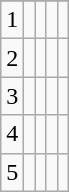<table class="wikitable sortable" style="text-align:center">
<tr>
</tr>
<tr>
<td>1</td>
<td></td>
<td></td>
<td></td>
<td></td>
</tr>
<tr>
<td>2</td>
<td></td>
<td></td>
<td></td>
<td></td>
</tr>
<tr>
<td>3</td>
<td></td>
<td></td>
<td></td>
<td></td>
</tr>
<tr>
<td>4</td>
<td></td>
<td></td>
<td></td>
<td></td>
</tr>
<tr>
<td>5</td>
<td></td>
<td></td>
<td></td>
<td></td>
</tr>
</table>
